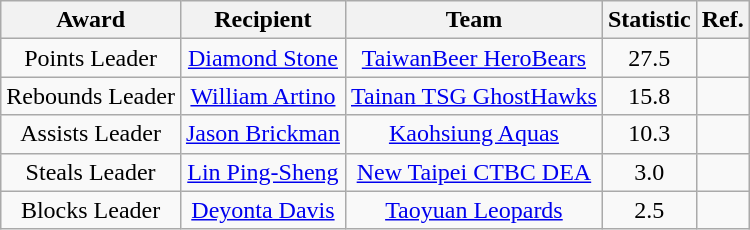<table class="wikitable" style="text-align:center">
<tr>
<th>Award</th>
<th>Recipient</th>
<th>Team</th>
<th>Statistic</th>
<th>Ref.</th>
</tr>
<tr>
<td>Points Leader</td>
<td><a href='#'>Diamond Stone</a></td>
<td><a href='#'>TaiwanBeer HeroBears</a></td>
<td>27.5</td>
<td></td>
</tr>
<tr>
<td>Rebounds Leader</td>
<td><a href='#'>William Artino</a></td>
<td><a href='#'>Tainan TSG GhostHawks</a></td>
<td>15.8</td>
<td></td>
</tr>
<tr>
<td>Assists Leader</td>
<td><a href='#'>Jason Brickman</a></td>
<td><a href='#'>Kaohsiung Aquas</a></td>
<td>10.3</td>
<td></td>
</tr>
<tr>
<td>Steals Leader</td>
<td><a href='#'>Lin Ping-Sheng</a></td>
<td><a href='#'>New Taipei CTBC DEA</a></td>
<td>3.0</td>
<td></td>
</tr>
<tr>
<td>Blocks Leader</td>
<td><a href='#'>Deyonta Davis</a></td>
<td><a href='#'>Taoyuan Leopards</a></td>
<td>2.5</td>
<td></td>
</tr>
</table>
